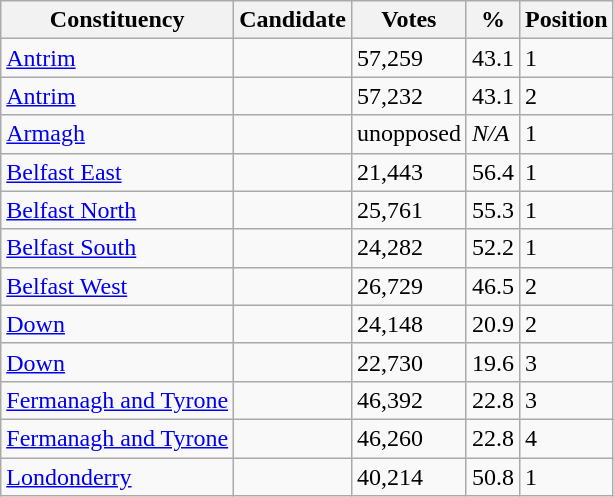<table class="wikitable sortable">
<tr>
<th>Constituency</th>
<th>Candidate</th>
<th>Votes</th>
<th>%</th>
<th>Position</th>
</tr>
<tr>
<td><a href='#'>Antrim</a></td>
<td></td>
<td>57,259</td>
<td>43.1</td>
<td>1</td>
</tr>
<tr>
<td><a href='#'>Antrim</a></td>
<td></td>
<td>57,232</td>
<td>43.1</td>
<td>2</td>
</tr>
<tr>
<td><a href='#'>Armagh</a></td>
<td></td>
<td>unopposed</td>
<td><em>N/A</em></td>
<td>1</td>
</tr>
<tr>
<td><a href='#'>Belfast East</a></td>
<td></td>
<td>21,443</td>
<td>56.4</td>
<td>1</td>
</tr>
<tr>
<td><a href='#'>Belfast North</a></td>
<td></td>
<td>25,761</td>
<td>55.3</td>
<td>1</td>
</tr>
<tr>
<td><a href='#'>Belfast South</a></td>
<td></td>
<td>24,282</td>
<td>52.2</td>
<td>1</td>
</tr>
<tr>
<td><a href='#'>Belfast West</a></td>
<td></td>
<td>26,729</td>
<td>46.5</td>
<td>2</td>
</tr>
<tr>
<td><a href='#'>Down</a></td>
<td></td>
<td>24,148</td>
<td>20.9</td>
<td>2</td>
</tr>
<tr>
<td><a href='#'>Down</a></td>
<td></td>
<td>22,730</td>
<td>19.6</td>
<td>3</td>
</tr>
<tr>
<td><a href='#'>Fermanagh and Tyrone</a></td>
<td></td>
<td>46,392</td>
<td>22.8</td>
<td>3</td>
</tr>
<tr>
<td><a href='#'>Fermanagh and Tyrone</a></td>
<td></td>
<td>46,260</td>
<td>22.8</td>
<td>4</td>
</tr>
<tr>
<td><a href='#'>Londonderry</a></td>
<td></td>
<td>40,214</td>
<td>50.8</td>
<td>1</td>
</tr>
</table>
